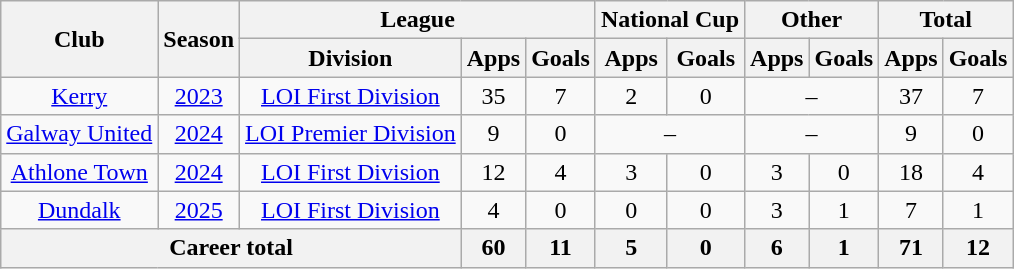<table class=wikitable style=text-align:center>
<tr>
<th rowspan=2>Club</th>
<th rowspan=2>Season</th>
<th colspan=3>League</th>
<th colspan=2>National Cup</th>
<th colspan=2>Other</th>
<th colspan=2>Total</th>
</tr>
<tr>
<th>Division</th>
<th>Apps</th>
<th>Goals</th>
<th>Apps</th>
<th>Goals</th>
<th>Apps</th>
<th>Goals</th>
<th>Apps</th>
<th>Goals</th>
</tr>
<tr>
<td><a href='#'>Kerry</a></td>
<td><a href='#'>2023</a></td>
<td><a href='#'>LOI First Division</a></td>
<td>35</td>
<td>7</td>
<td>2</td>
<td>0</td>
<td colspan="2">–</td>
<td>37</td>
<td>7</td>
</tr>
<tr>
<td><a href='#'>Galway United</a></td>
<td><a href='#'>2024</a></td>
<td><a href='#'>LOI Premier Division</a></td>
<td>9</td>
<td>0</td>
<td colspan="2">–</td>
<td colspan="2">–</td>
<td>9</td>
<td>0</td>
</tr>
<tr>
<td><a href='#'>Athlone Town</a></td>
<td><a href='#'>2024</a></td>
<td><a href='#'>LOI First Division</a></td>
<td>12</td>
<td>4</td>
<td>3</td>
<td>0</td>
<td>3</td>
<td>0</td>
<td>18</td>
<td>4</td>
</tr>
<tr>
<td><a href='#'>Dundalk</a></td>
<td><a href='#'>2025</a></td>
<td><a href='#'>LOI First Division</a></td>
<td>4</td>
<td>0</td>
<td>0</td>
<td>0</td>
<td>3</td>
<td>1</td>
<td>7</td>
<td>1</td>
</tr>
<tr>
<th colspan="3">Career total</th>
<th>60</th>
<th>11</th>
<th>5</th>
<th>0</th>
<th>6</th>
<th>1</th>
<th>71</th>
<th>12</th>
</tr>
</table>
